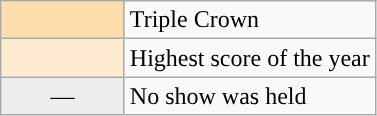<table class="wikitable">
<tr>
<td width="75px" style="font-weight: bold; background: navajowhite;" align="center"></td>
<td>Triple Crown</td>
</tr>
<tr>
<td width="75px" style="background: #ffebd2;"></td>
<td>Highest score of the year</td>
</tr>
<tr>
<td width="75px" style="background:#eee;" align="center">—</td>
<td>No show was held</td>
</tr>
</table>
